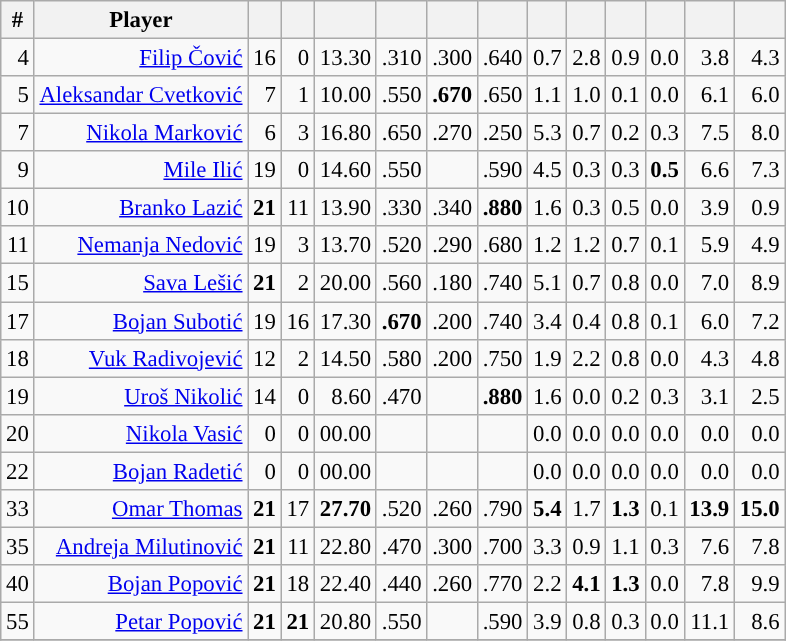<table class="wikitable sortable" style="font-size:95%; text-align:right;">
<tr>
<th>#</th>
<th>Player</th>
<th></th>
<th></th>
<th></th>
<th></th>
<th></th>
<th></th>
<th></th>
<th></th>
<th></th>
<th></th>
<th></th>
<th></th>
</tr>
<tr>
<td>4</td>
<td> <a href='#'>Filip Čović</a></td>
<td>16</td>
<td>0</td>
<td>13.30</td>
<td>.310</td>
<td>.300</td>
<td>.640</td>
<td>0.7</td>
<td>2.8</td>
<td>0.9</td>
<td>0.0</td>
<td>3.8</td>
<td>4.3</td>
</tr>
<tr>
<td>5</td>
<td> <a href='#'>Aleksandar Cvetković</a></td>
<td>7</td>
<td>1</td>
<td>10.00</td>
<td>.550</td>
<td><strong>.670</strong></td>
<td>.650</td>
<td>1.1</td>
<td>1.0</td>
<td>0.1</td>
<td>0.0</td>
<td>6.1</td>
<td>6.0</td>
</tr>
<tr>
<td>7</td>
<td> <a href='#'>Nikola Marković</a></td>
<td>6</td>
<td>3</td>
<td>16.80</td>
<td>.650</td>
<td>.270</td>
<td>.250</td>
<td>5.3</td>
<td>0.7</td>
<td>0.2</td>
<td>0.3</td>
<td>7.5</td>
<td>8.0</td>
</tr>
<tr>
<td>9</td>
<td> <a href='#'>Mile Ilić</a></td>
<td>19</td>
<td>0</td>
<td>14.60</td>
<td>.550</td>
<td></td>
<td>.590</td>
<td>4.5</td>
<td>0.3</td>
<td>0.3</td>
<td><strong>0.5</strong></td>
<td>6.6</td>
<td>7.3</td>
</tr>
<tr>
<td>10</td>
<td> <a href='#'>Branko Lazić</a></td>
<td><strong>21</strong></td>
<td>11</td>
<td>13.90</td>
<td>.330</td>
<td>.340</td>
<td><strong>.880</strong></td>
<td>1.6</td>
<td>0.3</td>
<td>0.5</td>
<td>0.0</td>
<td>3.9</td>
<td>0.9</td>
</tr>
<tr>
<td>11</td>
<td> <a href='#'>Nemanja Nedović</a></td>
<td>19</td>
<td>3</td>
<td>13.70</td>
<td>.520</td>
<td>.290</td>
<td>.680</td>
<td>1.2</td>
<td>1.2</td>
<td>0.7</td>
<td>0.1</td>
<td>5.9</td>
<td>4.9</td>
</tr>
<tr>
<td>15</td>
<td> <a href='#'>Sava Lešić</a></td>
<td><strong>21</strong></td>
<td>2</td>
<td>20.00</td>
<td>.560</td>
<td>.180</td>
<td>.740</td>
<td>5.1</td>
<td>0.7</td>
<td>0.8</td>
<td>0.0</td>
<td>7.0</td>
<td>8.9</td>
</tr>
<tr>
<td>17</td>
<td> <a href='#'>Bojan Subotić</a></td>
<td>19</td>
<td>16</td>
<td>17.30</td>
<td><strong>.670</strong></td>
<td>.200</td>
<td>.740</td>
<td>3.4</td>
<td>0.4</td>
<td>0.8</td>
<td>0.1</td>
<td>6.0</td>
<td>7.2</td>
</tr>
<tr>
<td>18</td>
<td> <a href='#'>Vuk Radivojević</a></td>
<td>12</td>
<td>2</td>
<td>14.50</td>
<td>.580</td>
<td>.200</td>
<td>.750</td>
<td>1.9</td>
<td>2.2</td>
<td>0.8</td>
<td>0.0</td>
<td>4.3</td>
<td>4.8</td>
</tr>
<tr>
<td>19</td>
<td> <a href='#'>Uroš Nikolić</a></td>
<td>14</td>
<td>0</td>
<td>8.60</td>
<td>.470</td>
<td></td>
<td><strong>.880</strong></td>
<td>1.6</td>
<td>0.0</td>
<td>0.2</td>
<td>0.3</td>
<td>3.1</td>
<td>2.5</td>
</tr>
<tr>
<td>20</td>
<td> <a href='#'>Nikola Vasić</a></td>
<td>0</td>
<td>0</td>
<td>00.00</td>
<td></td>
<td></td>
<td></td>
<td>0.0</td>
<td>0.0</td>
<td>0.0</td>
<td>0.0</td>
<td>0.0</td>
<td>0.0</td>
</tr>
<tr>
<td>22</td>
<td> <a href='#'>Bojan Radetić</a></td>
<td>0</td>
<td>0</td>
<td>00.00</td>
<td></td>
<td></td>
<td></td>
<td>0.0</td>
<td>0.0</td>
<td>0.0</td>
<td>0.0</td>
<td>0.0</td>
<td>0.0</td>
</tr>
<tr>
<td>33</td>
<td> <a href='#'>Omar Thomas</a></td>
<td><strong>21</strong></td>
<td>17</td>
<td><strong>27.70</strong></td>
<td>.520</td>
<td>.260</td>
<td>.790</td>
<td><strong>5.4</strong></td>
<td>1.7</td>
<td><strong>1.3</strong></td>
<td>0.1</td>
<td><strong>13.9</strong></td>
<td><strong>15.0</strong></td>
</tr>
<tr>
<td>35</td>
<td> <a href='#'>Andreja Milutinović</a></td>
<td><strong>21</strong></td>
<td>11</td>
<td>22.80</td>
<td>.470</td>
<td>.300</td>
<td>.700</td>
<td>3.3</td>
<td>0.9</td>
<td>1.1</td>
<td>0.3</td>
<td>7.6</td>
<td>7.8</td>
</tr>
<tr>
<td>40</td>
<td> <a href='#'>Bojan Popović</a></td>
<td><strong>21</strong></td>
<td>18</td>
<td>22.40</td>
<td>.440</td>
<td>.260</td>
<td>.770</td>
<td>2.2</td>
<td><strong>4.1</strong></td>
<td><strong>1.3</strong></td>
<td>0.0</td>
<td>7.8</td>
<td>9.9</td>
</tr>
<tr>
<td>55</td>
<td> <a href='#'>Petar Popović</a></td>
<td><strong>21</strong></td>
<td><strong>21</strong></td>
<td>20.80</td>
<td>.550</td>
<td></td>
<td>.590</td>
<td>3.9</td>
<td>0.8</td>
<td>0.3</td>
<td>0.0</td>
<td>11.1</td>
<td>8.6</td>
</tr>
<tr>
</tr>
</table>
